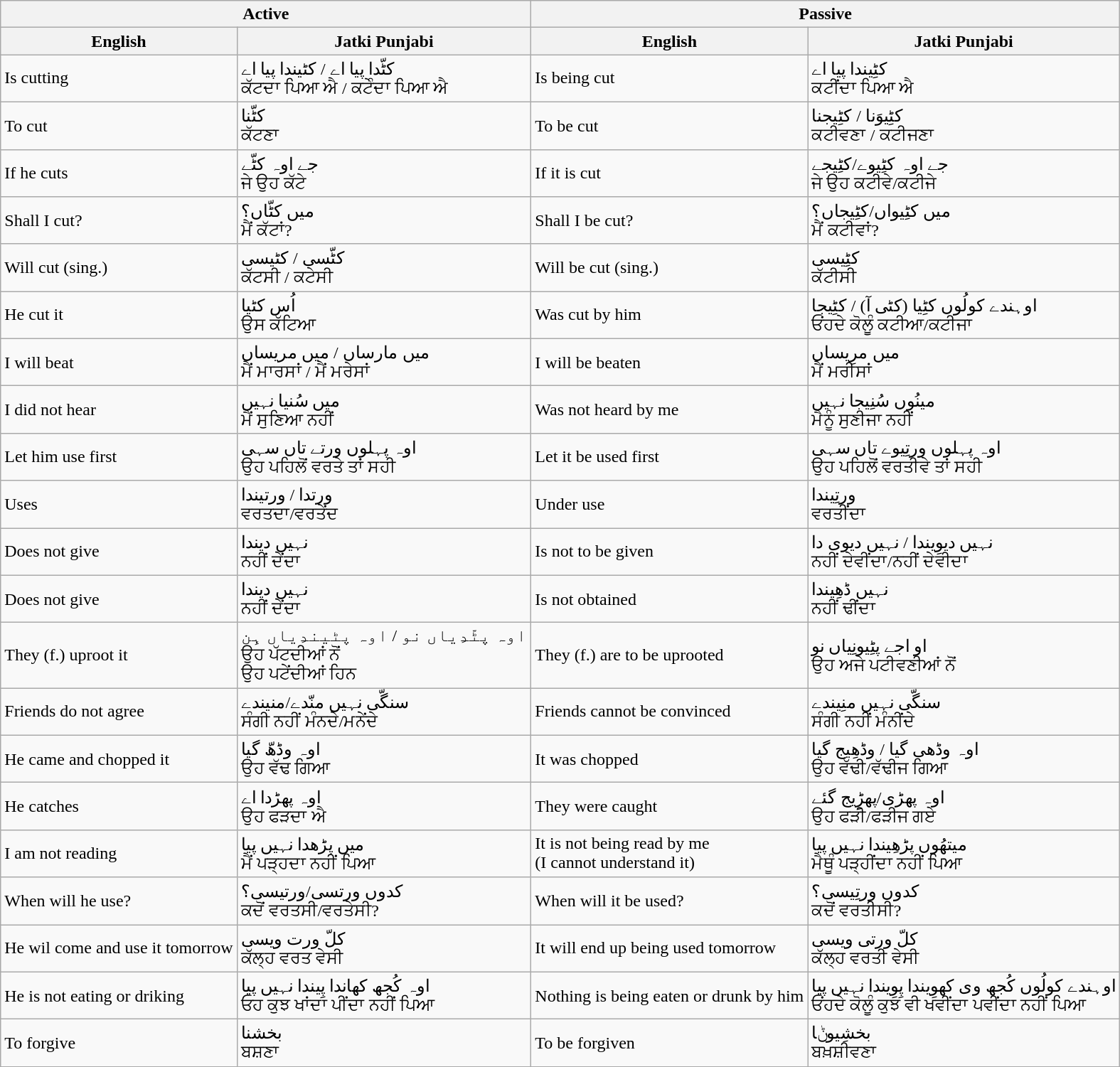<table class="wikitable">
<tr>
<th colspan="2">Active</th>
<th colspan="2">Passive</th>
</tr>
<tr>
<th>English</th>
<th>Jatki Punjabi</th>
<th>English</th>
<th>Jatki Punjabi</th>
</tr>
<tr>
<td>Is cutting</td>
<td>کٹّدا پیا اے / کٹیندا پیا اے<br>ਕੱਟਦਾ ਪਿਆ ਐ / ਕਟੇੰਦਾ ਪਿਆ ਐ</td>
<td>Is being cut</td>
<td>کٹِیندا پیا اے<br>ਕਟੀਂਦਾ ਪਿਆ ਐ</td>
</tr>
<tr>
<td>To cut</td>
<td>کٹّنا<br>ਕੱਟਣਾ</td>
<td>To be cut</td>
<td>کٹِیوَنا / کٹِیجنا<br>ਕਟੀਵਣਾ / ਕਟੀਜਣਾ</td>
</tr>
<tr>
<td>If he cuts</td>
<td>جے اوہ کٹّے<br>ਜੇ ਉਹ ਕੱਟੇ</td>
<td>If it is cut</td>
<td>جے اوہ کٹِیوے/کٹِیجے<br>ਜੇ ਉਹ ਕਟੀਵੇ/ਕਟੀਜੇ</td>
</tr>
<tr>
<td>Shall I cut?</td>
<td>میں کٹّاں؟<br>ਮੈਂ ਕੱਟਾਂ?</td>
<td>Shall I be cut?</td>
<td>میں کٹِیواں/کٹِیجاں؟<br>ਮੈਂ ਕਟੀਵਾਂ?</td>
</tr>
<tr>
<td>Will cut (sing.)</td>
<td>کٹّسی / کٹیسی<br>ਕੱਟਸੀ / ਕਟੇਸੀ</td>
<td>Will be cut (sing.)</td>
<td>کٹِیسی<br>ਕੱਟੀਸੀ</td>
</tr>
<tr>
<td>He cut it</td>
<td>اُس کٹیا<br>ਉਸ ਕੱਟਿਆ</td>
<td>Was cut by him</td>
<td>اوہندے کولُوں کٹِیا (کٹی آ) / کٹِیجا<br>ਓਂਹਦੇ ਕੋਲੂੰ ਕਟੀਆ/ਕਟੀਜਾ</td>
</tr>
<tr>
<td>I will beat</td>
<td>میں مارساں / میں مریساں<br>ਮੈਂ ਮਾਰਸਾਂ / ਮੈਂ ਮਰੇਸਾਂ</td>
<td>I will be beaten</td>
<td>میں مرِیساں<br>ਮੈਂ ਮਰੀਸਾਂ</td>
</tr>
<tr>
<td>I did not hear</td>
<td>میں سُنیا نہیں<br>ਮੈਂ ਸੁਣਿਆ ਨਹੀਂ</td>
<td>Was not heard by me</td>
<td>مینُوں سُنِیجا نہیں<br>ਮੈਨੂੰ ਸੁਣੀਜਾ ਨਹੀਂ</td>
</tr>
<tr>
<td>Let him use first</td>
<td>اوہ پہلوں ورتے تاں سہی<br>ਉਹ ਪਹਿਲੋਂ ਵਰਤੇ ਤਾਂ ਸਹੀ</td>
<td>Let it be used first</td>
<td>اوہ پہلوں ورتِیوے تاں سہی<br>ਉਹ ਪਹਿਲੋਂ ਵਰਤੀਵੇ ਤਾਂ ਸਹੀ</td>
</tr>
<tr>
<td>Uses</td>
<td>ورتدا / ورتیندا<br>ਵਰਤਦਾ/ਵਰਤੇਂਦ</td>
<td>Under use</td>
<td>ورتِیندا<br>ਵਰਤੀਂਦਾ</td>
</tr>
<tr>
<td>Does not give</td>
<td>نہیں دیندا<br>ਨਹੀਂ ਦੇਂਦਾ</td>
<td>Is not to be given</td>
<td>نہیں دیوِیندا / نہیں دیوی دا<br>ਨਹੀਂ ਦੇਵੀਂਦਾ/ਨਹੀਂ ਦੇਵੀਦਾ</td>
</tr>
<tr>
<td>Does not give</td>
<td>نہیں دیندا<br>ਨਹੀਂ ਦੇਂਦਾ</td>
<td>Is not obtained</td>
<td>نہیں ڈھِیندا<br>ਨਹੀਂ ਢੀਂਦਾ</td>
</tr>
<tr>
<td>They (f.) uproot it</td>
<td>اوہ پٹّدِیاں نو / اوہ پٹیندِیاں ہِن<br>ਉਹ ਪੱਟਦੀਆਂ ਨੋਂ<br>ਉਹ ਪਟੇਂਦੀਆਂ ਹਿਨ</td>
<td>They (f.) are to be uprooted</td>
<td>او اجے پٹِیونِیاں نو<br>ਉਹ ਅਜੇ ਪਟੀਵਣੀਆਂ ਨੋਂ</td>
</tr>
<tr>
<td>Friends do not agree</td>
<td>سنگّی نہیں منّدے/منیندے<br>ਸੰਗੀ ਨਹੀਂ ਮੰਨਦੇ/ਮਨੇਂਦੇ</td>
<td>Friends cannot be convinced</td>
<td>سنگّی نہیں منِیندے<br>ਸੰਗੀ ਨਹੀਂ ਮੰਨੀਂਦੇ</td>
</tr>
<tr>
<td>He came and chopped it</td>
<td>اوہ وڈھّ گیا<br>ਉਹ ਵੱਢ ਗਿਆ</td>
<td>It was chopped</td>
<td>اوہ وڈھی گیا / وڈھِیج گیا<br>ਉਹ ਵੱਢੀ/ਵੱਢੀਜ ਗਿਆ</td>
</tr>
<tr>
<td>He catches</td>
<td>اوہ پھڑدا اے<br>ਉਹ ਫੜਦਾ ਐ</td>
<td>They were caught</td>
<td>اوہ پھڑی/پھڑِیج گئے<br>ਉਹ ਫੜੀ/ਫੜੀਜ ਗਏ</td>
</tr>
<tr>
<td>I am not reading</td>
<td>میں پڑھدا نہیں پیا<br>ਮੈਂ ਪੜ੍ਹਦਾ ਨਹੀਂ ਪਿਆ</td>
<td>It is not being read by me<br>(I cannot understand it)</td>
<td>میتھُوں پڑھِیندا نہیں پیا<br>ਮੈਥੂੰ ਪੜ੍ਹੀਂਦਾ ਨਹੀਂ ਪਿਆ</td>
</tr>
<tr>
<td>When will he use?</td>
<td>کدوں ورتسی/ورتیسی؟<br>ਕਦੋਂ ਵਰਤਸੀ/ਵਰਤੇਸੀ?</td>
<td>When will it be used?</td>
<td>کدوں ورتِیسی؟<br>ਕਦੋਂ ਵਰਤੀਸੀ?</td>
</tr>
<tr>
<td>He wil come and use it tomorrow</td>
<td>کلّ ورت ویسی<br>ਕੱਲ੍ਹ ਵਰਤ ਵੇਸੀ</td>
<td>It will end up being used tomorrow</td>
<td>کلّ ورتی ویسی<br>ਕੱਲ੍ਹ ਵਰਤੀ ਵੇਸੀ</td>
</tr>
<tr>
<td>He is not eating or driking</td>
<td>اوہ کُجھ کھاندا پِیندا نہیں پیا<br>ਓਹ ਕੁਝ ਖਾਂਦਾ ਪੀਂਦਾ ਨਹੀਂ ਪਿਆ</td>
<td>Nothing is being eaten or drunk by him</td>
<td>اوہندے کولُوں کُجھ وی کھوِیندا پِوِیندا نہیں پیا<br>ਓਂਹਦੇ ਕੋਲੂੰ ਕੁਝ ਵੀ ਖਵੀਂਦਾ ਪਵੀਂਦਾ ਨਹੀਂ ਪਿਆ</td>
</tr>
<tr>
<td>To forgive</td>
<td>بخشنا<br>ਬਸ਼ਣਾ</td>
<td>To be forgiven</td>
<td>بخشِیوݨا<br>ਬਖ਼ਸ਼ੀਵਣਾ</td>
</tr>
</table>
